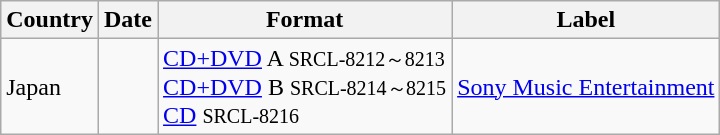<table class="wikitable">
<tr>
<th>Country</th>
<th>Date</th>
<th>Format</th>
<th>Label</th>
</tr>
<tr>
<td>Japan</td>
<td></td>
<td><a href='#'>CD+DVD</a> A <small>SRCL-8212～8213</small><br> <a href='#'>CD+DVD</a> B <small>SRCL-8214～8215</small><br><a href='#'>CD</a> <small>SRCL-8216</small></td>
<td><a href='#'>Sony Music Entertainment</a></td>
</tr>
</table>
